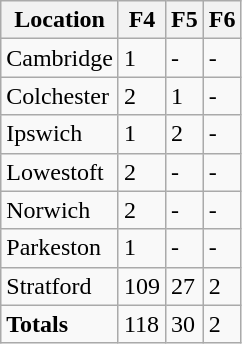<table class="wikitable">
<tr>
<th><strong>Location</strong></th>
<th><strong>F4</strong></th>
<th><strong>F5</strong></th>
<th><strong>F6</strong></th>
</tr>
<tr>
<td>Cambridge</td>
<td>1</td>
<td>-</td>
<td>-</td>
</tr>
<tr>
<td>Colchester</td>
<td>2</td>
<td>1</td>
<td>-</td>
</tr>
<tr>
<td>Ipswich</td>
<td>1</td>
<td>2</td>
<td>-</td>
</tr>
<tr>
<td>Lowestoft</td>
<td>2</td>
<td>-</td>
<td>-</td>
</tr>
<tr>
<td>Norwich</td>
<td>2</td>
<td>-</td>
<td>-</td>
</tr>
<tr>
<td>Parkeston</td>
<td>1</td>
<td>-</td>
<td>-</td>
</tr>
<tr>
<td>Stratford</td>
<td>109</td>
<td>27</td>
<td>2</td>
</tr>
<tr>
<td><strong>Totals</strong></td>
<td>118</td>
<td>30</td>
<td>2</td>
</tr>
</table>
